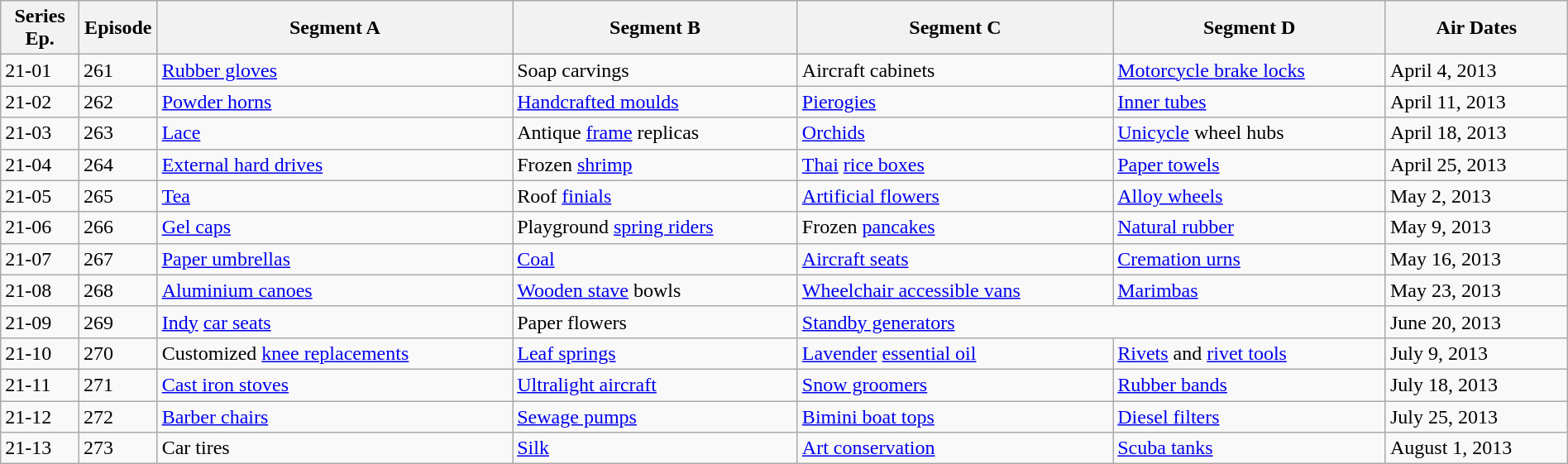<table class="wikitable" style="width:100%;">
<tr>
<th style="width:5%;">Series Ep.</th>
<th style="width:5%;">Episode</th>
<th>Segment A</th>
<th>Segment B</th>
<th>Segment C</th>
<th>Segment D</th>
<th>Air Dates</th>
</tr>
<tr>
<td>21-01</td>
<td>261</td>
<td><a href='#'>Rubber gloves</a></td>
<td>Soap carvings</td>
<td>Aircraft cabinets</td>
<td><a href='#'>Motorcycle brake locks</a></td>
<td>April 4, 2013</td>
</tr>
<tr>
<td>21-02</td>
<td>262</td>
<td><a href='#'>Powder horns</a></td>
<td><a href='#'>Handcrafted moulds</a></td>
<td><a href='#'>Pierogies</a></td>
<td><a href='#'>Inner tubes</a></td>
<td>April 11, 2013</td>
</tr>
<tr>
<td>21-03</td>
<td>263</td>
<td><a href='#'>Lace</a></td>
<td>Antique <a href='#'>frame</a> replicas</td>
<td><a href='#'>Orchids</a></td>
<td><a href='#'>Unicycle</a> wheel hubs</td>
<td>April 18, 2013</td>
</tr>
<tr>
<td>21-04</td>
<td>264</td>
<td><a href='#'>External hard drives</a></td>
<td>Frozen <a href='#'>shrimp</a></td>
<td><a href='#'>Thai</a> <a href='#'>rice boxes</a></td>
<td><a href='#'>Paper towels</a></td>
<td>April 25, 2013</td>
</tr>
<tr>
<td>21-05</td>
<td>265</td>
<td><a href='#'>Tea</a></td>
<td>Roof <a href='#'>finials</a></td>
<td><a href='#'>Artificial flowers</a></td>
<td><a href='#'>Alloy wheels</a></td>
<td>May 2, 2013</td>
</tr>
<tr>
<td>21-06</td>
<td>266</td>
<td><a href='#'>Gel caps</a></td>
<td>Playground <a href='#'>spring riders</a></td>
<td>Frozen <a href='#'>pancakes</a></td>
<td><a href='#'>Natural rubber</a></td>
<td>May 9, 2013</td>
</tr>
<tr>
<td>21-07</td>
<td>267</td>
<td><a href='#'>Paper umbrellas</a></td>
<td><a href='#'>Coal</a></td>
<td><a href='#'>Aircraft seats</a></td>
<td><a href='#'>Cremation urns</a></td>
<td>May 16, 2013</td>
</tr>
<tr>
<td>21-08</td>
<td>268</td>
<td><a href='#'>Aluminium canoes</a></td>
<td><a href='#'>Wooden stave</a> bowls</td>
<td><a href='#'>Wheelchair accessible vans</a></td>
<td><a href='#'>Marimbas</a></td>
<td>May 23, 2013</td>
</tr>
<tr>
<td>21-09</td>
<td>269</td>
<td><a href='#'>Indy</a> <a href='#'>car seats</a></td>
<td>Paper flowers</td>
<td colspan="2"><a href='#'>Standby generators</a></td>
<td>June 20, 2013</td>
</tr>
<tr>
<td>21-10</td>
<td>270</td>
<td>Customized <a href='#'>knee replacements</a></td>
<td><a href='#'>Leaf springs</a></td>
<td><a href='#'>Lavender</a> <a href='#'>essential oil</a></td>
<td><a href='#'>Rivets</a> and <a href='#'>rivet tools</a></td>
<td>July 9, 2013</td>
</tr>
<tr>
<td>21-11</td>
<td>271</td>
<td><a href='#'>Cast iron stoves</a></td>
<td><a href='#'>Ultralight aircraft</a></td>
<td><a href='#'>Snow groomers</a></td>
<td><a href='#'>Rubber bands</a></td>
<td>July 18, 2013</td>
</tr>
<tr>
<td>21-12</td>
<td>272</td>
<td><a href='#'>Barber chairs</a></td>
<td><a href='#'>Sewage pumps</a></td>
<td><a href='#'>Bimini boat tops</a></td>
<td><a href='#'>Diesel filters</a></td>
<td>July 25, 2013</td>
</tr>
<tr>
<td>21-13</td>
<td>273</td>
<td>Car tires</td>
<td><a href='#'>Silk</a></td>
<td><a href='#'>Art conservation</a></td>
<td><a href='#'>Scuba tanks</a></td>
<td>August 1, 2013</td>
</tr>
</table>
